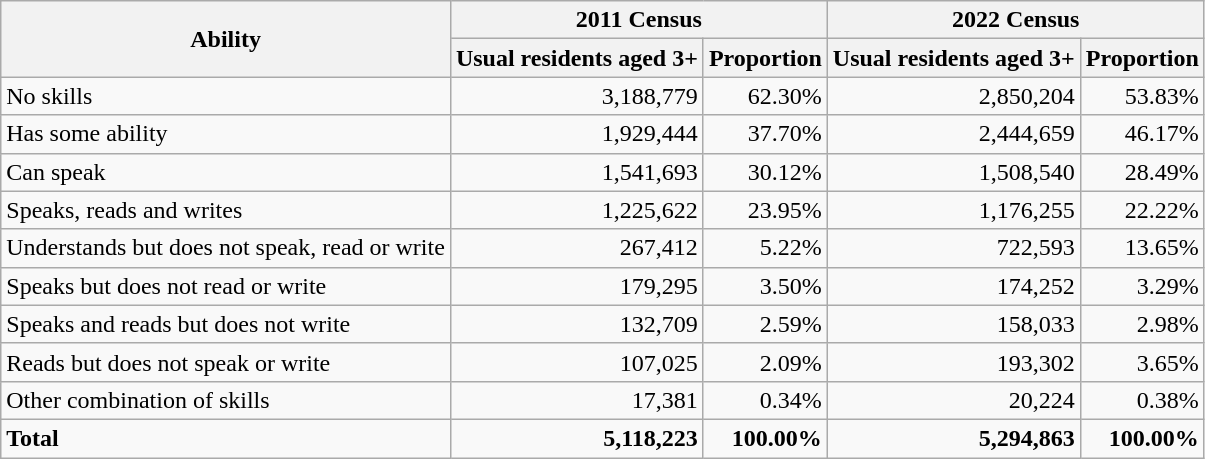<table class="wikitable sortable" style="text-align:right">
<tr>
<th rowspan="2">Ability</th>
<th colspan="2">2011 Census</th>
<th colspan="2">2022 Census</th>
</tr>
<tr>
<th>Usual residents aged 3+</th>
<th>Proportion</th>
<th>Usual residents aged 3+</th>
<th>Proportion</th>
</tr>
<tr>
<td style="text-align:left">No skills</td>
<td>3,188,779</td>
<td>62.30%</td>
<td>2,850,204</td>
<td>53.83%</td>
</tr>
<tr>
<td style="text-align:left">Has some ability</td>
<td>1,929,444</td>
<td>37.70%</td>
<td>2,444,659</td>
<td>46.17%</td>
</tr>
<tr>
<td style="text-align:left">Can speak</td>
<td>1,541,693</td>
<td>30.12%</td>
<td>1,508,540</td>
<td>28.49%</td>
</tr>
<tr>
<td style="text-align:left">Speaks, reads and writes</td>
<td>1,225,622</td>
<td>23.95%</td>
<td>1,176,255</td>
<td>22.22%</td>
</tr>
<tr>
<td style="text-align:left">Understands but does not speak, read or write</td>
<td>267,412</td>
<td>5.22%</td>
<td>722,593</td>
<td>13.65%</td>
</tr>
<tr>
<td style="text-align:left">Speaks but does not read or write</td>
<td>179,295</td>
<td>3.50%</td>
<td>174,252</td>
<td>3.29%</td>
</tr>
<tr>
<td style="text-align:left">Speaks and reads but does not write</td>
<td>132,709</td>
<td>2.59%</td>
<td>158,033</td>
<td>2.98%</td>
</tr>
<tr>
<td style="text-align:left">Reads but does not speak or write</td>
<td>107,025</td>
<td>2.09%</td>
<td>193,302</td>
<td>3.65%</td>
</tr>
<tr>
<td style="text-align:left">Other combination of skills</td>
<td>17,381</td>
<td>0.34%</td>
<td>20,224</td>
<td>0.38%</td>
</tr>
<tr>
<td style="text-align:left"><strong>Total</strong></td>
<td><strong>5,118,223</strong></td>
<td><strong>100.00%</strong></td>
<td><strong>5,294,863</strong></td>
<td><strong>100.00%</strong></td>
</tr>
</table>
